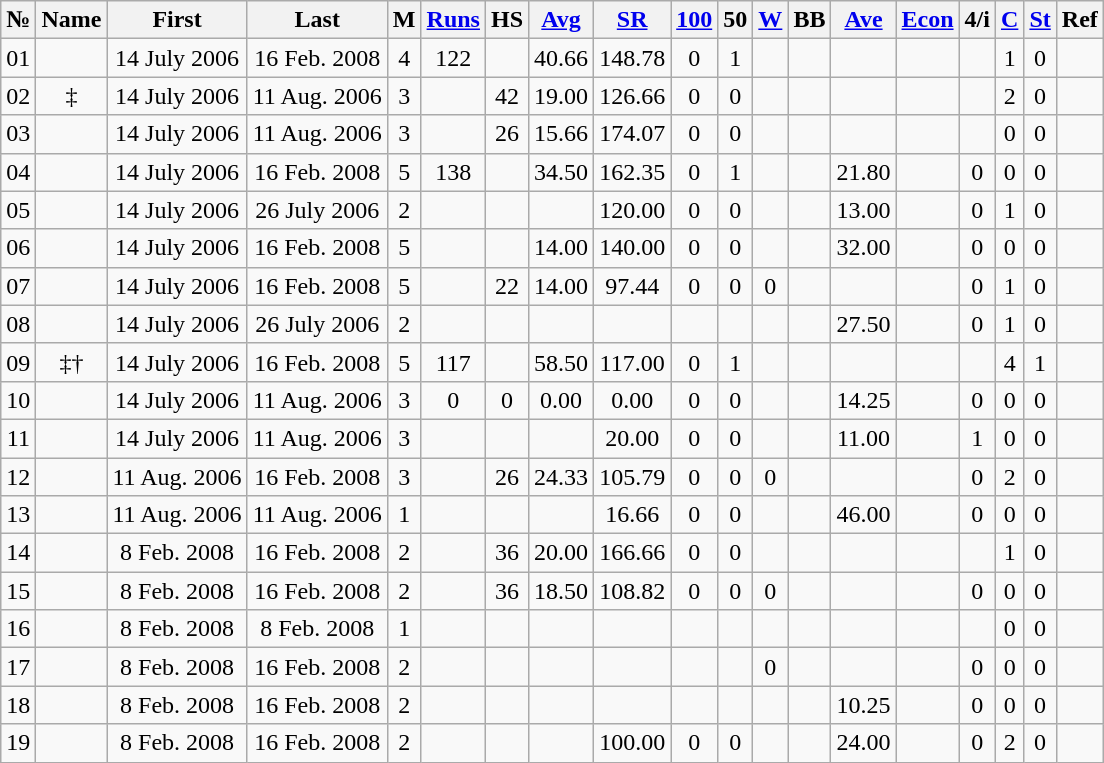<table class="wikitable sortable">
<tr style="text-align:center;">
<th>№</th>
<th>Name</th>
<th>First</th>
<th>Last</th>
<th>M</th>
<th><a href='#'>Runs</a></th>
<th>HS</th>
<th><a href='#'>Avg</a></th>
<th><a href='#'>SR</a></th>
<th><a href='#'>100</a></th>
<th>50</th>
<th><a href='#'>W</a></th>
<th>BB</th>
<th><a href='#'>Ave</a></th>
<th><a href='#'>Econ</a></th>
<th>4/i</th>
<th><a href='#'>C</a></th>
<th><a href='#'>St</a></th>
<th class="unsortable">Ref</th>
</tr>
<tr align=center>
<td><span>0</span>1</td>
<td></td>
<td>14 July 2006</td>
<td>16 Feb. 2008</td>
<td>4</td>
<td>122</td>
<td></td>
<td>40.66</td>
<td>148.78</td>
<td>0</td>
<td>1</td>
<td></td>
<td></td>
<td></td>
<td></td>
<td></td>
<td>1</td>
<td>0</td>
<td></td>
</tr>
<tr align=center>
<td><span>0</span>2</td>
<td> ‡</td>
<td>14 July 2006</td>
<td>11 Aug. 2006</td>
<td>3</td>
<td></td>
<td>42</td>
<td>19.00</td>
<td>126.66</td>
<td>0</td>
<td>0</td>
<td></td>
<td></td>
<td></td>
<td></td>
<td></td>
<td>2</td>
<td>0</td>
<td></td>
</tr>
<tr align=center>
<td><span>0</span>3</td>
<td></td>
<td>14 July 2006</td>
<td>11 Aug. 2006</td>
<td>3</td>
<td></td>
<td>26</td>
<td>15.66</td>
<td>174.07</td>
<td>0</td>
<td>0</td>
<td></td>
<td></td>
<td></td>
<td></td>
<td></td>
<td>0</td>
<td>0</td>
<td></td>
</tr>
<tr align=center>
<td><span>0</span>4</td>
<td></td>
<td>14 July 2006</td>
<td>16 Feb. 2008</td>
<td>5</td>
<td>138</td>
<td></td>
<td>34.50</td>
<td>162.35</td>
<td>0</td>
<td>1</td>
<td></td>
<td></td>
<td>21.80</td>
<td></td>
<td>0</td>
<td>0</td>
<td>0</td>
<td></td>
</tr>
<tr align=center>
<td><span>0</span>5</td>
<td></td>
<td>14 July 2006</td>
<td>26 July 2006</td>
<td>2</td>
<td></td>
<td></td>
<td></td>
<td>120.00</td>
<td>0</td>
<td>0</td>
<td></td>
<td></td>
<td>13.00</td>
<td></td>
<td>0</td>
<td>1</td>
<td>0</td>
<td></td>
</tr>
<tr align=center>
<td><span>0</span>6</td>
<td></td>
<td>14 July 2006</td>
<td>16 Feb. 2008</td>
<td>5</td>
<td></td>
<td></td>
<td>14.00</td>
<td>140.00</td>
<td>0</td>
<td>0</td>
<td></td>
<td></td>
<td>32.00</td>
<td></td>
<td>0</td>
<td>0</td>
<td>0</td>
<td></td>
</tr>
<tr align=center>
<td><span>0</span>7</td>
<td></td>
<td>14 July 2006</td>
<td>16 Feb. 2008</td>
<td>5</td>
<td></td>
<td>22</td>
<td>14.00</td>
<td>97.44</td>
<td>0</td>
<td>0</td>
<td>0</td>
<td></td>
<td></td>
<td></td>
<td>0</td>
<td>1</td>
<td>0</td>
<td></td>
</tr>
<tr align=center>
<td><span>0</span>8</td>
<td></td>
<td>14 July 2006</td>
<td>26 July 2006</td>
<td>2</td>
<td></td>
<td></td>
<td></td>
<td></td>
<td></td>
<td></td>
<td></td>
<td></td>
<td>27.50</td>
<td></td>
<td>0</td>
<td>1</td>
<td>0</td>
<td></td>
</tr>
<tr align=center>
<td><span>0</span>9</td>
<td> ‡†</td>
<td>14 July 2006</td>
<td>16 Feb. 2008</td>
<td>5</td>
<td>117</td>
<td></td>
<td>58.50</td>
<td>117.00</td>
<td>0</td>
<td>1</td>
<td></td>
<td></td>
<td></td>
<td></td>
<td></td>
<td>4</td>
<td>1</td>
<td></td>
</tr>
<tr align=center>
<td>10</td>
<td></td>
<td>14 July 2006</td>
<td>11 Aug. 2006</td>
<td>3</td>
<td>0</td>
<td>0</td>
<td>0.00</td>
<td>0.00</td>
<td>0</td>
<td>0</td>
<td></td>
<td></td>
<td>14.25</td>
<td></td>
<td>0</td>
<td>0</td>
<td>0</td>
<td></td>
</tr>
<tr align=center>
<td>11</td>
<td></td>
<td>14 July 2006</td>
<td>11 Aug. 2006</td>
<td>3</td>
<td></td>
<td></td>
<td></td>
<td>20.00</td>
<td>0</td>
<td>0</td>
<td></td>
<td></td>
<td>11.00</td>
<td></td>
<td>1</td>
<td>0</td>
<td>0</td>
<td></td>
</tr>
<tr align=center>
<td>12</td>
<td></td>
<td>11 Aug. 2006</td>
<td>16 Feb. 2008</td>
<td>3</td>
<td></td>
<td>26</td>
<td>24.33</td>
<td>105.79</td>
<td>0</td>
<td>0</td>
<td>0</td>
<td></td>
<td></td>
<td></td>
<td>0</td>
<td>2</td>
<td>0</td>
<td></td>
</tr>
<tr align=center>
<td>13</td>
<td></td>
<td>11 Aug. 2006</td>
<td>11 Aug. 2006</td>
<td>1</td>
<td></td>
<td></td>
<td></td>
<td>16.66</td>
<td>0</td>
<td>0</td>
<td></td>
<td></td>
<td>46.00</td>
<td></td>
<td>0</td>
<td>0</td>
<td>0</td>
<td></td>
</tr>
<tr align=center>
<td>14</td>
<td></td>
<td>8 Feb. 2008</td>
<td>16 Feb. 2008</td>
<td>2</td>
<td></td>
<td>36</td>
<td>20.00</td>
<td>166.66</td>
<td>0</td>
<td>0</td>
<td></td>
<td></td>
<td></td>
<td></td>
<td></td>
<td>1</td>
<td>0</td>
<td></td>
</tr>
<tr align=center>
<td>15</td>
<td></td>
<td>8 Feb. 2008</td>
<td>16 Feb. 2008</td>
<td>2</td>
<td></td>
<td>36</td>
<td>18.50</td>
<td>108.82</td>
<td>0</td>
<td>0</td>
<td>0</td>
<td></td>
<td></td>
<td></td>
<td>0</td>
<td>0</td>
<td>0</td>
<td></td>
</tr>
<tr align=center>
<td>16</td>
<td></td>
<td>8 Feb. 2008</td>
<td>8 Feb. 2008</td>
<td>1</td>
<td></td>
<td></td>
<td></td>
<td></td>
<td></td>
<td></td>
<td></td>
<td></td>
<td></td>
<td></td>
<td></td>
<td>0</td>
<td>0</td>
<td></td>
</tr>
<tr align=center>
<td>17</td>
<td></td>
<td>8 Feb. 2008</td>
<td>16 Feb. 2008</td>
<td>2</td>
<td></td>
<td></td>
<td></td>
<td></td>
<td></td>
<td></td>
<td>0</td>
<td></td>
<td></td>
<td></td>
<td>0</td>
<td>0</td>
<td>0</td>
<td></td>
</tr>
<tr align=center>
<td>18</td>
<td></td>
<td>8 Feb. 2008</td>
<td>16 Feb. 2008</td>
<td>2</td>
<td></td>
<td></td>
<td></td>
<td></td>
<td></td>
<td></td>
<td></td>
<td></td>
<td>10.25</td>
<td></td>
<td>0</td>
<td>0</td>
<td>0</td>
<td></td>
</tr>
<tr align=center>
<td>19</td>
<td></td>
<td>8 Feb. 2008</td>
<td>16 Feb. 2008</td>
<td>2</td>
<td></td>
<td></td>
<td></td>
<td>100.00</td>
<td>0</td>
<td>0</td>
<td></td>
<td></td>
<td>24.00</td>
<td></td>
<td>0</td>
<td>2</td>
<td>0</td>
<td></td>
</tr>
</table>
